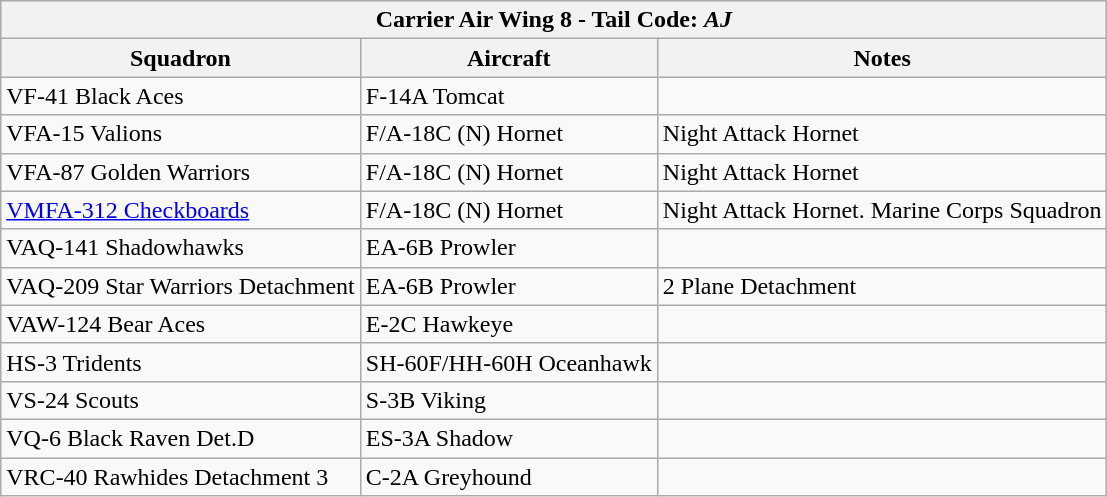<table class="wikitable">
<tr>
<th colspan="3">Carrier Air Wing 8 - Tail Code: <em>AJ</em></th>
</tr>
<tr>
<th>Squadron</th>
<th>Aircraft</th>
<th>Notes</th>
</tr>
<tr>
<td>VF-41 Black Aces</td>
<td>F-14A Tomcat</td>
</tr>
<tr>
<td>VFA-15 Valions</td>
<td>F/A-18C (N) Hornet</td>
<td>Night Attack Hornet</td>
</tr>
<tr>
<td>VFA-87 Golden Warriors</td>
<td>F/A-18C (N) Hornet</td>
<td>Night Attack Hornet</td>
</tr>
<tr>
<td><a href='#'>VMFA-312 Checkboards</a></td>
<td>F/A-18C (N) Hornet</td>
<td>Night Attack Hornet. Marine Corps Squadron</td>
</tr>
<tr>
<td>VAQ-141 Shadowhawks</td>
<td>EA-6B Prowler</td>
<td></td>
</tr>
<tr>
<td>VAQ-209 Star Warriors Detachment</td>
<td>EA-6B Prowler</td>
<td>2 Plane Detachment</td>
</tr>
<tr>
<td>VAW-124 Bear Aces</td>
<td>E-2C Hawkeye</td>
<td></td>
</tr>
<tr>
<td>HS-3 Tridents</td>
<td>SH-60F/HH-60H Oceanhawk</td>
<td></td>
</tr>
<tr>
<td>VS-24 Scouts</td>
<td>S-3B Viking</td>
<td></td>
</tr>
<tr>
<td>VQ-6 Black Raven Det.D</td>
<td>ES-3A Shadow</td>
<td></td>
</tr>
<tr>
<td>VRC-40 Rawhides Detachment 3</td>
<td>C-2A Greyhound</td>
<td></td>
</tr>
</table>
